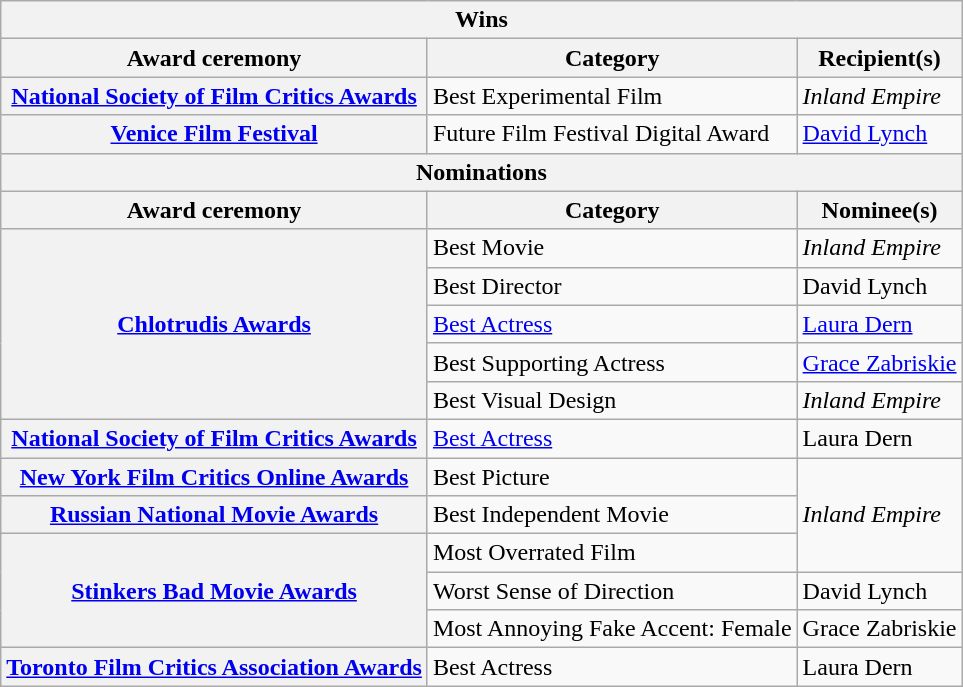<table class="wikitable plainrowheaders" style="text-align:left">
<tr>
<th colspan="3">Wins</th>
</tr>
<tr>
<th scope="col">Award ceremony</th>
<th scope="col">Category</th>
<th scope="col">Recipient(s)</th>
</tr>
<tr>
<th scope="row"><a href='#'>National Society of Film Critics Awards</a></th>
<td>Best Experimental Film</td>
<td><em>Inland Empire</em></td>
</tr>
<tr>
<th scope="row"><a href='#'>Venice Film Festival</a></th>
<td>Future Film Festival Digital Award</td>
<td><a href='#'>David Lynch</a></td>
</tr>
<tr>
<th colspan="3">Nominations</th>
</tr>
<tr>
<th scope="col">Award ceremony</th>
<th scope="col">Category</th>
<th scope="col">Nominee(s)</th>
</tr>
<tr>
<th scope="row" rowspan="5"><a href='#'>Chlotrudis Awards</a></th>
<td>Best Movie</td>
<td><em>Inland Empire</em></td>
</tr>
<tr>
<td>Best Director</td>
<td>David Lynch</td>
</tr>
<tr>
<td><a href='#'>Best Actress</a></td>
<td><a href='#'>Laura Dern</a></td>
</tr>
<tr>
<td>Best Supporting Actress</td>
<td><a href='#'>Grace Zabriskie</a></td>
</tr>
<tr>
<td>Best Visual Design</td>
<td><em>Inland Empire</em></td>
</tr>
<tr>
<th scope="row"><a href='#'>National Society of Film Critics Awards</a></th>
<td><a href='#'>Best Actress</a></td>
<td>Laura Dern</td>
</tr>
<tr>
<th scope="row"><a href='#'>New York Film Critics Online Awards</a></th>
<td>Best Picture</td>
<td rowspan="3"><em>Inland Empire</em></td>
</tr>
<tr>
<th scope="row"><a href='#'>Russian National Movie Awards</a></th>
<td>Best Independent Movie</td>
</tr>
<tr>
<th scope="row" rowspan="3"><a href='#'>Stinkers Bad Movie Awards</a></th>
<td>Most Overrated Film</td>
</tr>
<tr>
<td>Worst Sense of Direction</td>
<td>David Lynch</td>
</tr>
<tr>
<td>Most Annoying Fake Accent: Female</td>
<td>Grace Zabriskie</td>
</tr>
<tr>
<th scope="row"><a href='#'>Toronto Film Critics Association Awards</a></th>
<td>Best Actress</td>
<td>Laura Dern</td>
</tr>
</table>
